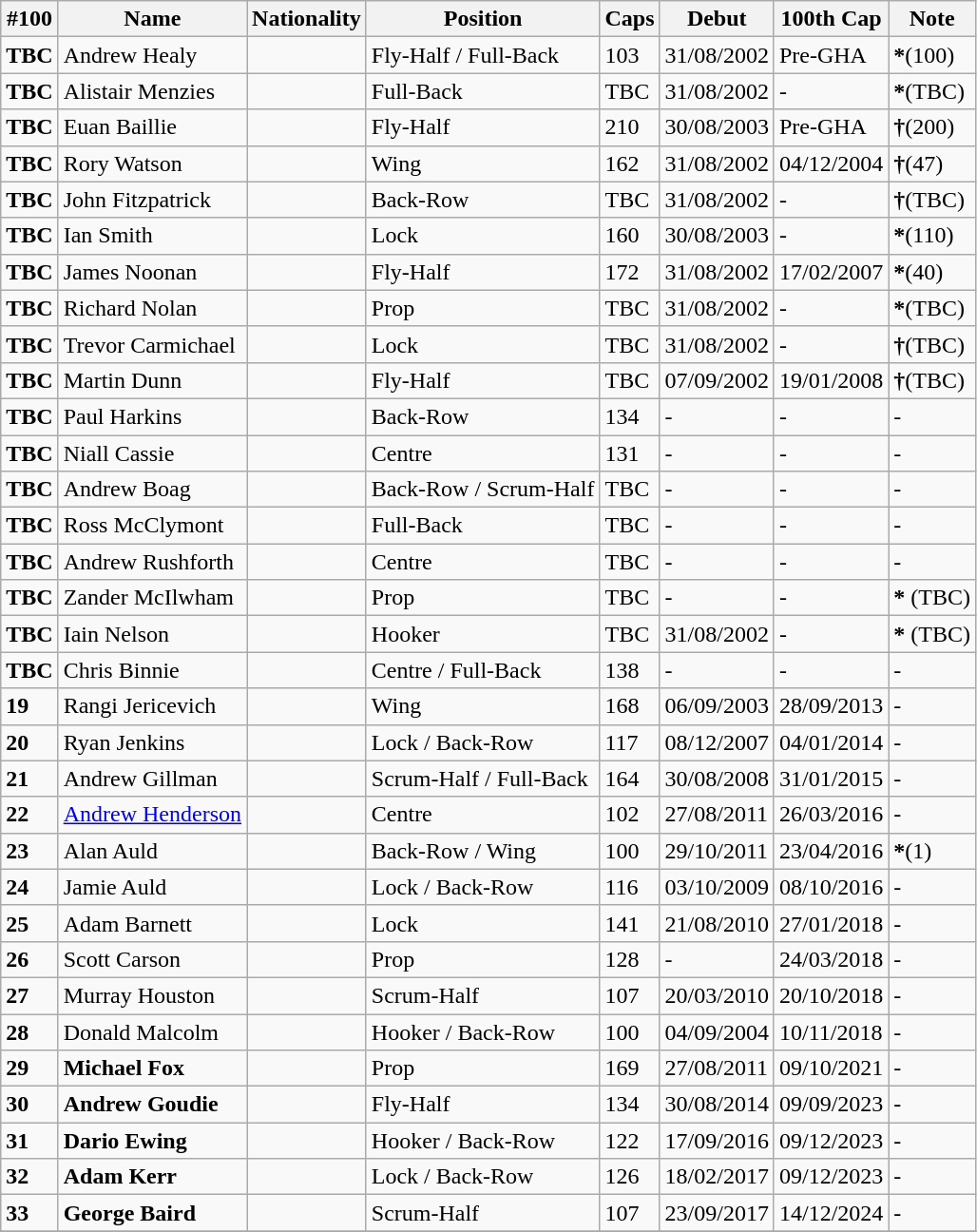<table class="wikitable sortable">
<tr>
<th>#100</th>
<th>Name</th>
<th>Nationality</th>
<th>Position</th>
<th>Caps</th>
<th>Debut</th>
<th>100th Cap</th>
<th>Note</th>
</tr>
<tr>
<td><strong>TBC</strong></td>
<td>Andrew Healy</td>
<td></td>
<td>Fly-Half / Full-Back</td>
<td>103</td>
<td>31/08/2002</td>
<td>Pre-GHA</td>
<td><strong>*</strong>(100)</td>
</tr>
<tr>
<td><strong>TBC</strong></td>
<td>Alistair Menzies</td>
<td></td>
<td>Full-Back</td>
<td>TBC</td>
<td>31/08/2002</td>
<td>-</td>
<td><strong>*</strong>(TBC)</td>
</tr>
<tr>
<td><strong>TBC</strong></td>
<td>Euan Baillie</td>
<td></td>
<td>Fly-Half</td>
<td>210</td>
<td>30/08/2003</td>
<td>Pre-GHA</td>
<td><strong>†</strong>(200)</td>
</tr>
<tr>
<td><strong>TBC</strong></td>
<td>Rory Watson</td>
<td></td>
<td>Wing</td>
<td>162</td>
<td>31/08/2002</td>
<td>04/12/2004</td>
<td><strong>†</strong>(47)</td>
</tr>
<tr>
<td><strong>TBC</strong></td>
<td>John Fitzpatrick</td>
<td></td>
<td>Back-Row</td>
<td>TBC</td>
<td>31/08/2002</td>
<td>-</td>
<td><strong>†</strong>(TBC)</td>
</tr>
<tr>
<td><strong>TBC</strong></td>
<td>Ian Smith</td>
<td></td>
<td>Lock</td>
<td>160</td>
<td>30/08/2003</td>
<td>-</td>
<td><strong>*</strong>(110)</td>
</tr>
<tr>
<td><strong>TBC</strong></td>
<td>James Noonan</td>
<td></td>
<td>Fly-Half</td>
<td>172</td>
<td>31/08/2002</td>
<td>17/02/2007</td>
<td><strong>*</strong>(40)</td>
</tr>
<tr>
<td><strong>TBC</strong></td>
<td>Richard Nolan</td>
<td></td>
<td>Prop</td>
<td>TBC</td>
<td>31/08/2002</td>
<td>-</td>
<td><strong>*</strong>(TBC)</td>
</tr>
<tr>
<td><strong>TBC</strong></td>
<td>Trevor Carmichael</td>
<td></td>
<td>Lock</td>
<td>TBC</td>
<td>31/08/2002</td>
<td>-</td>
<td><strong>†</strong>(TBC)</td>
</tr>
<tr>
<td><strong>TBC</strong></td>
<td>Martin Dunn</td>
<td></td>
<td>Fly-Half</td>
<td>TBC</td>
<td>07/09/2002</td>
<td>19/01/2008</td>
<td><strong>†</strong>(TBC)</td>
</tr>
<tr>
<td><strong>TBC</strong></td>
<td>Paul Harkins</td>
<td></td>
<td>Back-Row</td>
<td>134</td>
<td>-</td>
<td>-</td>
<td>-</td>
</tr>
<tr>
<td><strong>TBC</strong></td>
<td>Niall Cassie</td>
<td></td>
<td>Centre</td>
<td>131</td>
<td>-</td>
<td>-</td>
<td>-</td>
</tr>
<tr>
<td><strong>TBC</strong></td>
<td>Andrew Boag</td>
<td></td>
<td>Back-Row / Scrum-Half</td>
<td>TBC</td>
<td>-</td>
<td>-</td>
<td>-</td>
</tr>
<tr>
<td><strong>TBC</strong></td>
<td>Ross McClymont</td>
<td></td>
<td>Full-Back</td>
<td>TBC</td>
<td>-</td>
<td>-</td>
<td>-</td>
</tr>
<tr>
<td><strong>TBC</strong></td>
<td>Andrew Rushforth</td>
<td></td>
<td>Centre</td>
<td>TBC</td>
<td>-</td>
<td>-</td>
<td>-</td>
</tr>
<tr>
<td><strong>TBC</strong></td>
<td>Zander McIlwham</td>
<td></td>
<td>Prop</td>
<td>TBC</td>
<td>-</td>
<td>-</td>
<td><strong>*</strong> (TBC)</td>
</tr>
<tr>
<td><strong>TBC</strong></td>
<td>Iain Nelson</td>
<td></td>
<td>Hooker</td>
<td>TBC</td>
<td>31/08/2002</td>
<td>-</td>
<td><strong>*</strong> (TBC)</td>
</tr>
<tr>
<td><strong>TBC</strong></td>
<td>Chris Binnie</td>
<td></td>
<td>Centre / Full-Back</td>
<td>138</td>
<td>-</td>
<td>-</td>
<td>-</td>
</tr>
<tr>
<td><strong>19</strong></td>
<td>Rangi Jericevich</td>
<td></td>
<td>Wing</td>
<td>168</td>
<td>06/09/2003</td>
<td>28/09/2013</td>
<td>-</td>
</tr>
<tr>
<td><strong>20</strong></td>
<td>Ryan Jenkins</td>
<td></td>
<td>Lock / Back-Row</td>
<td>117</td>
<td>08/12/2007</td>
<td>04/01/2014</td>
<td>-</td>
</tr>
<tr>
<td><strong>21</strong></td>
<td>Andrew Gillman</td>
<td></td>
<td>Scrum-Half / Full-Back</td>
<td>164</td>
<td>30/08/2008</td>
<td>31/01/2015</td>
<td>-</td>
</tr>
<tr>
<td><strong>22</strong></td>
<td><a href='#'>Andrew Henderson</a></td>
<td></td>
<td>Centre</td>
<td>102</td>
<td>27/08/2011</td>
<td>26/03/2016</td>
<td>-</td>
</tr>
<tr>
<td><strong>23</strong></td>
<td>Alan Auld</td>
<td></td>
<td>Back-Row / Wing</td>
<td>100</td>
<td>29/10/2011</td>
<td>23/04/2016</td>
<td><strong>*</strong>(1)</td>
</tr>
<tr>
<td><strong>24</strong></td>
<td>Jamie Auld</td>
<td></td>
<td>Lock / Back-Row</td>
<td>116</td>
<td>03/10/2009</td>
<td>08/10/2016</td>
<td>-</td>
</tr>
<tr>
<td><strong>25</strong></td>
<td>Adam Barnett</td>
<td></td>
<td>Lock</td>
<td>141</td>
<td>21/08/2010</td>
<td>27/01/2018</td>
<td>-</td>
</tr>
<tr>
<td><strong>26</strong></td>
<td>Scott Carson</td>
<td></td>
<td>Prop</td>
<td>128</td>
<td>-</td>
<td>24/03/2018</td>
<td>-</td>
</tr>
<tr>
<td><strong>27</strong></td>
<td>Murray Houston</td>
<td></td>
<td>Scrum-Half</td>
<td>107</td>
<td>20/03/2010</td>
<td>20/10/2018</td>
<td>-</td>
</tr>
<tr>
<td><strong>28</strong></td>
<td>Donald Malcolm</td>
<td></td>
<td>Hooker / Back-Row</td>
<td>100</td>
<td>04/09/2004</td>
<td>10/11/2018</td>
<td>-</td>
</tr>
<tr>
<td><strong>29</strong></td>
<td><strong>Michael Fox</strong></td>
<td></td>
<td>Prop</td>
<td>169</td>
<td>27/08/2011</td>
<td>09/10/2021</td>
<td>-</td>
</tr>
<tr>
<td><strong>30</strong></td>
<td><strong>Andrew Goudie</strong></td>
<td></td>
<td>Fly-Half</td>
<td>134</td>
<td>30/08/2014</td>
<td>09/09/2023</td>
<td>-</td>
</tr>
<tr>
<td><strong>31</strong></td>
<td><strong>Dario Ewing</strong></td>
<td></td>
<td>Hooker / Back-Row</td>
<td>122</td>
<td>17/09/2016</td>
<td>09/12/2023</td>
<td>-</td>
</tr>
<tr>
<td><strong>32</strong></td>
<td><strong>Adam Kerr</strong></td>
<td></td>
<td>Lock / Back-Row</td>
<td>126</td>
<td>18/02/2017</td>
<td>09/12/2023</td>
<td>-</td>
</tr>
<tr>
<td><strong>33</strong></td>
<td><strong>George Baird</strong></td>
<td></td>
<td>Scrum-Half</td>
<td>107</td>
<td>23/09/2017</td>
<td>14/12/2024</td>
<td>-</td>
</tr>
<tr>
</tr>
</table>
